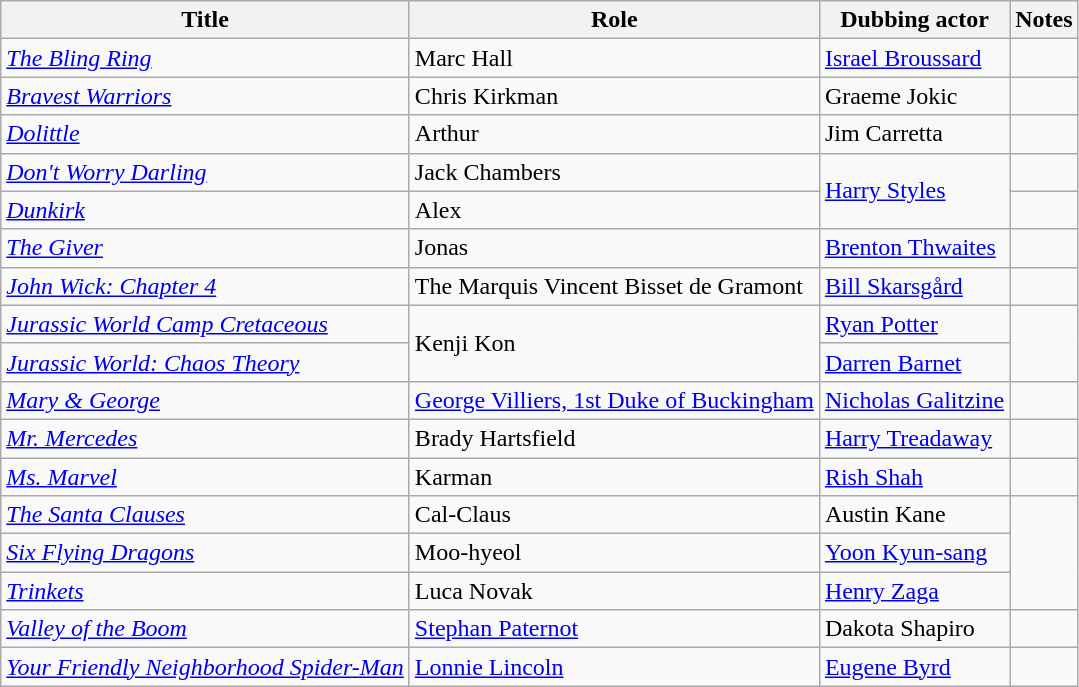<table class="wikitable">
<tr>
<th>Title</th>
<th>Role</th>
<th>Dubbing actor</th>
<th>Notes</th>
</tr>
<tr>
<td><em><a href='#'>The Bling Ring</a></em></td>
<td>Marc Hall</td>
<td><a href='#'>Israel Broussard</a></td>
</tr>
<tr>
<td><em><a href='#'>Bravest Warriors</a></em></td>
<td>Chris Kirkman</td>
<td>Graeme Jokic</td>
<td></td>
</tr>
<tr>
<td><em><a href='#'>Dolittle</a></em></td>
<td>Arthur</td>
<td>Jim Carretta</td>
<td></td>
</tr>
<tr>
<td><em><a href='#'>Don't Worry Darling</a></em></td>
<td>Jack Chambers</td>
<td rowspan="2"><a href='#'>Harry Styles</a></td>
<td></td>
</tr>
<tr>
<td><em><a href='#'>Dunkirk</a></em></td>
<td>Alex</td>
<td></td>
</tr>
<tr>
<td><em><a href='#'>The Giver</a></em></td>
<td>Jonas</td>
<td><a href='#'>Brenton Thwaites</a></td>
<td></td>
</tr>
<tr>
<td><em><a href='#'>John Wick: Chapter 4</a></em></td>
<td>The Marquis Vincent Bisset de Gramont</td>
<td><a href='#'>Bill Skarsgård</a></td>
<td></td>
</tr>
<tr>
<td><em><a href='#'>Jurassic World Camp Cretaceous</a></em></td>
<td rowspan="2">Kenji Kon</td>
<td><a href='#'>Ryan Potter</a></td>
<td rowspan="2"></td>
</tr>
<tr>
<td><em><a href='#'>Jurassic World: Chaos Theory</a></em></td>
<td><a href='#'>Darren Barnet</a></td>
</tr>
<tr>
<td><em><a href='#'>Mary & George</a></em></td>
<td><a href='#'>George Villiers, 1st Duke of Buckingham</a></td>
<td><a href='#'>Nicholas Galitzine</a></td>
<td></td>
</tr>
<tr>
<td><em><a href='#'>Mr. Mercedes</a></em></td>
<td>Brady Hartsfield</td>
<td><a href='#'>Harry Treadaway</a></td>
<td></td>
</tr>
<tr>
<td><em><a href='#'>Ms. Marvel</a></em></td>
<td>Karman</td>
<td><a href='#'>Rish Shah</a></td>
<td></td>
</tr>
<tr>
<td><em><a href='#'>The Santa Clauses</a></em></td>
<td>Cal-Claus</td>
<td>Austin Kane</td>
</tr>
<tr>
<td><em><a href='#'>Six Flying Dragons</a></em></td>
<td>Moo-hyeol</td>
<td><a href='#'>Yoon Kyun-sang</a></td>
</tr>
<tr>
<td><em><a href='#'>Trinkets</a></em></td>
<td>Luca Novak</td>
<td><a href='#'>Henry Zaga</a></td>
</tr>
<tr>
<td><em><a href='#'>Valley of the Boom</a></em></td>
<td><a href='#'>Stephan Paternot</a></td>
<td>Dakota Shapiro</td>
<td></td>
</tr>
<tr>
<td><em><a href='#'>Your Friendly Neighborhood Spider-Man</a></em></td>
<td><a href='#'>Lonnie Lincoln</a></td>
<td><a href='#'>Eugene Byrd</a></td>
<td></td>
</tr>
</table>
